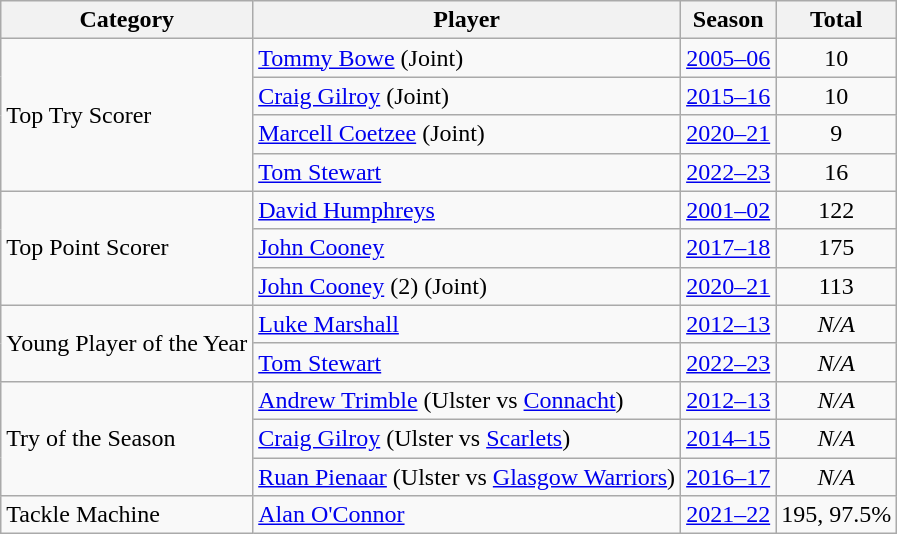<table class="wikitable">
<tr>
<th>Category</th>
<th>Player</th>
<th>Season</th>
<th>Total</th>
</tr>
<tr>
<td rowspan=4>Top Try Scorer</td>
<td><a href='#'>Tommy Bowe</a> (Joint)</td>
<td><a href='#'>2005–06</a></td>
<td align=center>10</td>
</tr>
<tr>
<td><a href='#'>Craig Gilroy</a> (Joint)</td>
<td><a href='#'>2015–16</a></td>
<td align=center>10</td>
</tr>
<tr>
<td><a href='#'>Marcell Coetzee</a> (Joint)</td>
<td><a href='#'>2020–21</a></td>
<td align=center>9</td>
</tr>
<tr>
<td><a href='#'>Tom Stewart</a></td>
<td><a href='#'>2022–23</a></td>
<td align=center>16</td>
</tr>
<tr>
<td rowspan=3>Top Point Scorer</td>
<td><a href='#'>David Humphreys</a></td>
<td><a href='#'>2001–02</a></td>
<td align=center>122</td>
</tr>
<tr>
<td><a href='#'>John Cooney</a></td>
<td><a href='#'>2017–18</a></td>
<td align=center>175</td>
</tr>
<tr>
<td><a href='#'>John Cooney</a> (2) (Joint)</td>
<td><a href='#'>2020–21</a></td>
<td align=center>113</td>
</tr>
<tr>
<td rowspan=2>Young Player of the Year</td>
<td><a href='#'>Luke Marshall</a></td>
<td><a href='#'>2012–13</a></td>
<td align=center><em>N/A</em></td>
</tr>
<tr>
<td><a href='#'>Tom Stewart</a></td>
<td><a href='#'>2022–23</a></td>
<td align=center><em>N/A</em></td>
</tr>
<tr>
<td rowspan=3>Try of the Season</td>
<td><a href='#'>Andrew Trimble</a> (Ulster vs <a href='#'>Connacht</a>)</td>
<td><a href='#'>2012–13</a></td>
<td align=center><em>N/A</em></td>
</tr>
<tr>
<td><a href='#'>Craig Gilroy</a> (Ulster vs <a href='#'>Scarlets</a>)</td>
<td><a href='#'>2014–15</a></td>
<td align=center><em>N/A</em></td>
</tr>
<tr>
<td><a href='#'>Ruan Pienaar</a> (Ulster vs <a href='#'>Glasgow Warriors</a>)</td>
<td><a href='#'>2016–17</a></td>
<td align=center><em>N/A</em></td>
</tr>
<tr>
<td>Tackle Machine</td>
<td><a href='#'>Alan O'Connor</a></td>
<td><a href='#'>2021–22</a></td>
<td align=center>195, 97.5%</td>
</tr>
</table>
